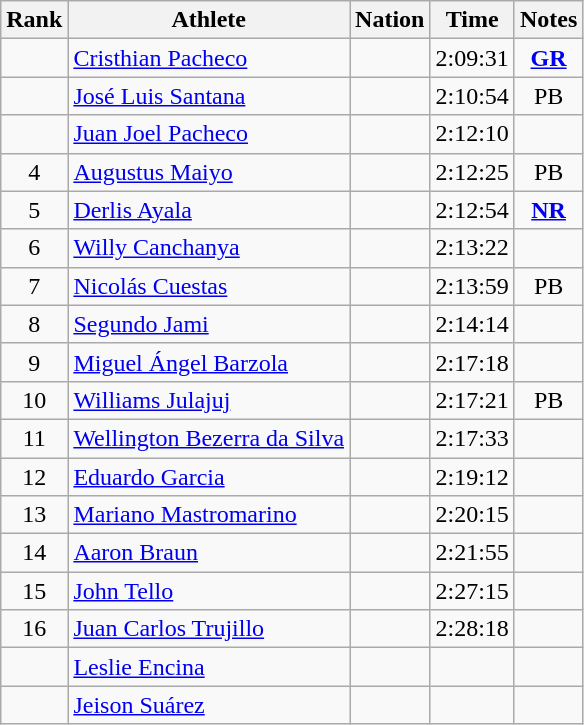<table class="wikitable sortable" style="text-align:center">
<tr>
<th>Rank</th>
<th>Athlete</th>
<th>Nation</th>
<th>Time</th>
<th>Notes</th>
</tr>
<tr>
<td></td>
<td align=left><a href='#'>Cristhian Pacheco</a></td>
<td align=left></td>
<td>2:09:31</td>
<td><strong><a href='#'>GR</a></strong></td>
</tr>
<tr>
<td></td>
<td align=left><a href='#'>José Luis Santana</a></td>
<td align=left></td>
<td>2:10:54</td>
<td>PB</td>
</tr>
<tr>
<td></td>
<td align=left><a href='#'>Juan Joel Pacheco</a></td>
<td align=left></td>
<td>2:12:10</td>
<td></td>
</tr>
<tr>
<td>4</td>
<td align=left><a href='#'>Augustus Maiyo</a></td>
<td align=left></td>
<td>2:12:25</td>
<td>PB</td>
</tr>
<tr>
<td>5</td>
<td align=left><a href='#'>Derlis Ayala</a></td>
<td align=left></td>
<td>2:12:54</td>
<td><strong><a href='#'>NR</a></strong></td>
</tr>
<tr>
<td>6</td>
<td align=left><a href='#'>Willy Canchanya</a></td>
<td align=left></td>
<td>2:13:22</td>
<td></td>
</tr>
<tr>
<td>7</td>
<td align=left><a href='#'>Nicolás Cuestas</a></td>
<td align=left></td>
<td>2:13:59</td>
<td>PB</td>
</tr>
<tr>
<td>8</td>
<td align=left><a href='#'>Segundo Jami</a></td>
<td align=left></td>
<td>2:14:14</td>
<td></td>
</tr>
<tr>
<td>9</td>
<td align=left><a href='#'>Miguel Ángel Barzola</a></td>
<td align=left></td>
<td>2:17:18</td>
<td></td>
</tr>
<tr>
<td>10</td>
<td align=left><a href='#'>Williams Julajuj</a></td>
<td align=left></td>
<td>2:17:21</td>
<td>PB</td>
</tr>
<tr>
<td>11</td>
<td align=left><a href='#'>Wellington Bezerra da Silva</a></td>
<td align=left></td>
<td>2:17:33</td>
<td></td>
</tr>
<tr>
<td>12</td>
<td align=left><a href='#'>Eduardo Garcia</a></td>
<td align=left></td>
<td>2:19:12</td>
<td></td>
</tr>
<tr>
<td>13</td>
<td align=left><a href='#'>Mariano Mastromarino</a></td>
<td align=left></td>
<td>2:20:15</td>
<td></td>
</tr>
<tr>
<td>14</td>
<td align=left><a href='#'>Aaron Braun</a></td>
<td align=left></td>
<td>2:21:55</td>
<td></td>
</tr>
<tr>
<td>15</td>
<td align=left><a href='#'>John Tello</a></td>
<td align=left></td>
<td>2:27:15</td>
<td></td>
</tr>
<tr>
<td>16</td>
<td align=left><a href='#'>Juan Carlos Trujillo</a></td>
<td align=left></td>
<td>2:28:18</td>
<td></td>
</tr>
<tr>
<td></td>
<td align=left><a href='#'>Leslie Encina</a></td>
<td align=left></td>
<td></td>
<td></td>
</tr>
<tr>
<td></td>
<td align=left><a href='#'>Jeison Suárez</a></td>
<td align=left></td>
<td></td>
<td></td>
</tr>
</table>
